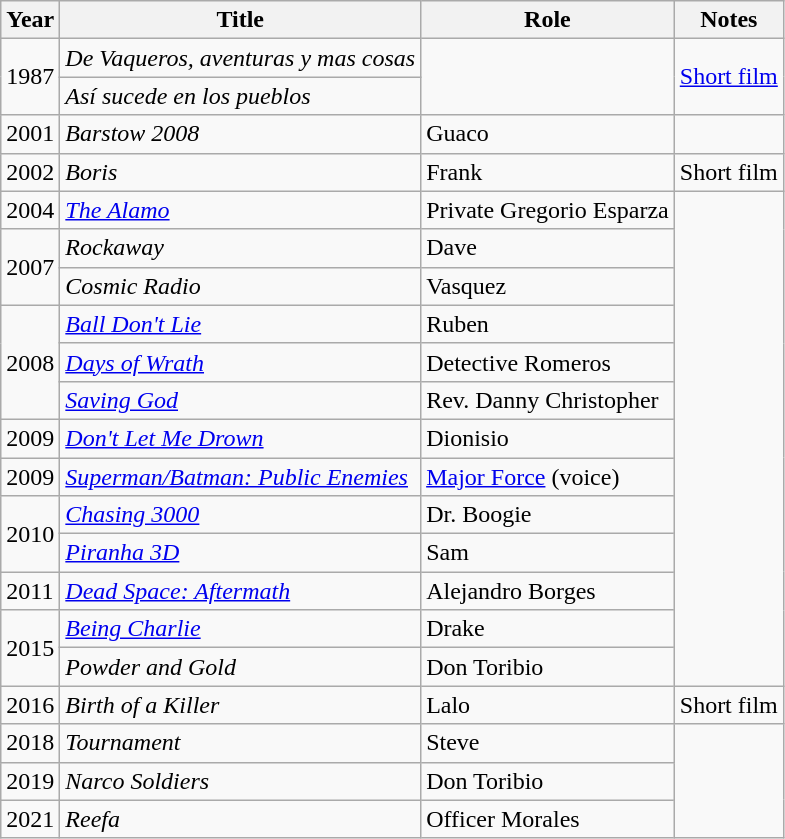<table class="wikitable sortable">
<tr>
<th>Year</th>
<th>Title</th>
<th>Role</th>
<th class="unsortable">Notes</th>
</tr>
<tr>
<td rowspan="2">1987</td>
<td><em>De Vaqueros, aventuras y mas cosas</em></td>
<td rowspan="2"></td>
<td rowspan="2"><a href='#'>Short film</a></td>
</tr>
<tr>
<td><em>Así sucede en los pueblos</em></td>
</tr>
<tr>
<td>2001</td>
<td><em>Barstow 2008</em></td>
<td>Guaco</td>
<td></td>
</tr>
<tr>
<td>2002</td>
<td><em>Boris</em></td>
<td>Frank</td>
<td>Short film</td>
</tr>
<tr>
<td>2004</td>
<td><em><a href='#'>The Alamo</a></em></td>
<td>Private Gregorio Esparza</td>
<td rowspan="13"></td>
</tr>
<tr>
<td rowspan="2">2007</td>
<td><em>Rockaway</em></td>
<td>Dave</td>
</tr>
<tr>
<td><em>Cosmic Radio</em></td>
<td>Vasquez</td>
</tr>
<tr>
<td rowspan="3">2008</td>
<td><em><a href='#'>Ball Don't Lie</a></em></td>
<td>Ruben</td>
</tr>
<tr>
<td><em><a href='#'>Days of Wrath</a></em></td>
<td>Detective Romeros</td>
</tr>
<tr>
<td><em><a href='#'>Saving God</a></em></td>
<td>Rev. Danny Christopher</td>
</tr>
<tr>
<td>2009</td>
<td><em><a href='#'>Don't Let Me Drown</a></em></td>
<td>Dionisio</td>
</tr>
<tr>
<td>2009</td>
<td><em><a href='#'>Superman/Batman: Public Enemies</a></em></td>
<td><a href='#'>Major Force</a> (voice)</td>
</tr>
<tr>
<td rowspan="2">2010</td>
<td><em><a href='#'>Chasing 3000</a></em></td>
<td>Dr. Boogie</td>
</tr>
<tr>
<td><em><a href='#'>Piranha 3D</a></em></td>
<td>Sam</td>
</tr>
<tr>
<td>2011</td>
<td><em><a href='#'>Dead Space: Aftermath</a></em></td>
<td>Alejandro Borges</td>
</tr>
<tr>
<td rowspan="2">2015</td>
<td><em><a href='#'>Being Charlie</a></em></td>
<td>Drake</td>
</tr>
<tr>
<td><em>Powder and Gold</em></td>
<td>Don Toribio</td>
</tr>
<tr>
<td>2016</td>
<td><em>Birth of a Killer</em></td>
<td>Lalo</td>
<td>Short film</td>
</tr>
<tr>
<td>2018</td>
<td><em>Tournament</em></td>
<td>Steve</td>
<td rowspan="3"></td>
</tr>
<tr>
<td>2019</td>
<td><em>Narco Soldiers</em></td>
<td>Don Toribio</td>
</tr>
<tr>
<td>2021</td>
<td><em>Reefa</em></td>
<td>Officer Morales</td>
</tr>
</table>
